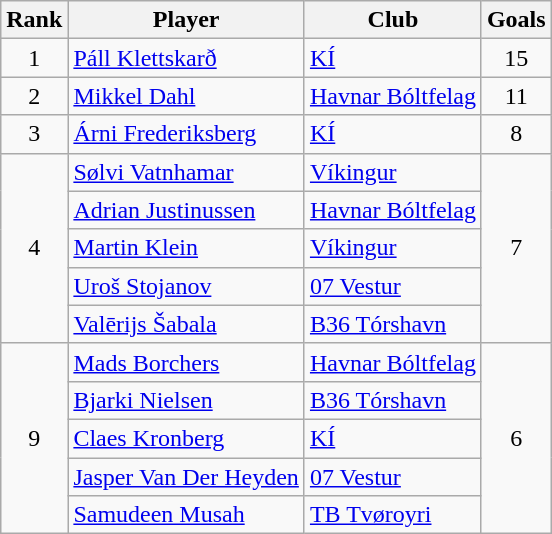<table class="wikitable" style="text-align:center;">
<tr>
<th>Rank</th>
<th>Player</th>
<th>Club</th>
<th>Goals</th>
</tr>
<tr>
<td>1</td>
<td align="left"> <a href='#'>Páll Klettskarð</a></td>
<td align="left"><a href='#'>KÍ</a></td>
<td>15</td>
</tr>
<tr>
<td>2</td>
<td align="left"> <a href='#'>Mikkel Dahl</a></td>
<td align="left"><a href='#'>Havnar Bóltfelag</a></td>
<td>11</td>
</tr>
<tr>
<td>3</td>
<td align="left"> <a href='#'>Árni Frederiksberg</a></td>
<td align="left"><a href='#'>KÍ</a></td>
<td>8</td>
</tr>
<tr>
<td rowspan="5">4</td>
<td align="left"> <a href='#'>Sølvi Vatnhamar</a></td>
<td align="left"><a href='#'>Víkingur</a></td>
<td rowspan="5">7</td>
</tr>
<tr>
<td align="left"> <a href='#'>Adrian Justinussen</a></td>
<td align="left"><a href='#'>Havnar Bóltfelag</a></td>
</tr>
<tr>
<td align="left"> <a href='#'>Martin Klein</a></td>
<td align="left"><a href='#'>Víkingur</a></td>
</tr>
<tr>
<td align="left"> <a href='#'>Uroš Stojanov</a></td>
<td align="left"><a href='#'>07 Vestur</a></td>
</tr>
<tr>
<td align="left"> <a href='#'>Valērijs Šabala</a></td>
<td align="left"><a href='#'>B36 Tórshavn</a></td>
</tr>
<tr>
<td rowspan="5">9</td>
<td align="left"> <a href='#'>Mads Borchers</a></td>
<td align="left"><a href='#'>Havnar Bóltfelag</a></td>
<td rowspan="5">6</td>
</tr>
<tr>
<td align="left"> <a href='#'>Bjarki Nielsen</a></td>
<td align="left"><a href='#'>B36 Tórshavn</a></td>
</tr>
<tr>
<td align="left"> <a href='#'>Claes Kronberg</a></td>
<td align="left"><a href='#'>KÍ</a></td>
</tr>
<tr>
<td align="left"> <a href='#'>Jasper Van Der Heyden</a></td>
<td align="left"><a href='#'>07 Vestur</a></td>
</tr>
<tr>
<td align="left"> <a href='#'>Samudeen Musah</a></td>
<td align="left"><a href='#'>TB Tvøroyri</a></td>
</tr>
</table>
